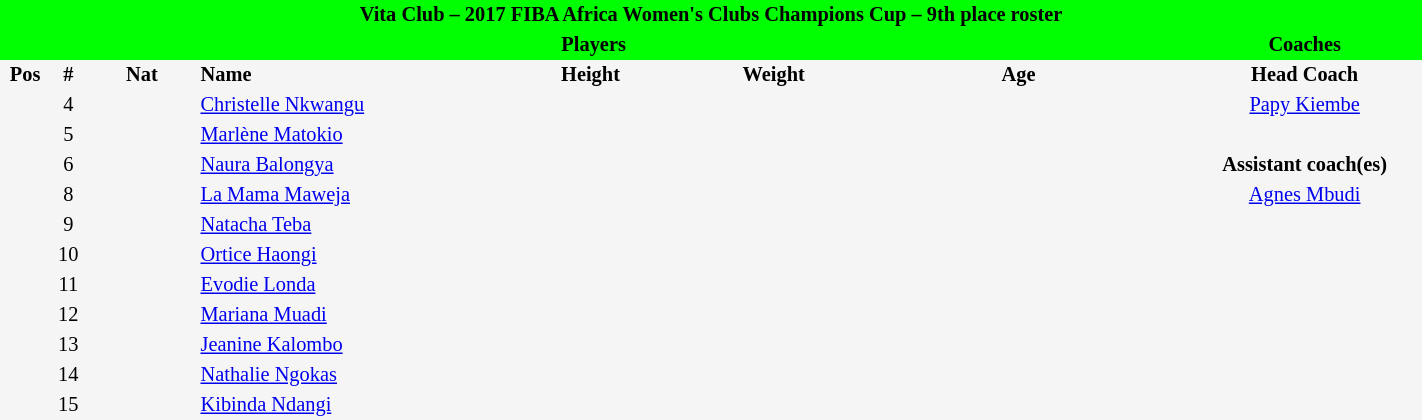<table border=0 cellpadding=2 cellspacing=0  |- bgcolor=#f5f5f5 style="text-align:center; font-size:85%;" width=75%>
<tr>
<td colspan="8" style="background: #00ff00; color: black"><strong>Vita Club – 2017 FIBA Africa Women's Clubs Champions Cup – 9th place roster</strong></td>
</tr>
<tr>
<td colspan="7" style="background: #00ff00; color: black"><strong>Players</strong></td>
<td style="background: #00ff00; #00ff00: black"><strong>Coaches</strong></td>
</tr>
<tr style="background=#f5f5f5; color: black">
<th width=5px>Pos</th>
<th width=5px>#</th>
<th width=50px>Nat</th>
<th width=135px align=left>Name</th>
<th width=100px>Height</th>
<th width=70px>Weight</th>
<th width=160px>Age</th>
<th width=110px>Head Coach</th>
</tr>
<tr>
<td></td>
<td>4</td>
<td></td>
<td align=left><a href='#'>Christelle Nkwangu</a></td>
<td></td>
<td></td>
<td><span></span></td>
<td> <a href='#'>Papy Kiembe</a></td>
</tr>
<tr>
<td></td>
<td>5</td>
<td></td>
<td align=left><a href='#'>Marlène Matokio</a></td>
<td></td>
<td></td>
<td><span></span></td>
</tr>
<tr>
<td></td>
<td>6</td>
<td></td>
<td align=left><a href='#'>Naura Balongya</a></td>
<td></td>
<td></td>
<td><span></span></td>
<td><strong>Assistant coach(es)</strong></td>
</tr>
<tr>
<td></td>
<td>8</td>
<td></td>
<td align=left><a href='#'>La Mama Maweja</a></td>
<td></td>
<td></td>
<td><span></span></td>
<td> <a href='#'>Agnes Mbudi</a></td>
</tr>
<tr>
<td></td>
<td>9</td>
<td></td>
<td align=left><a href='#'>Natacha Teba</a></td>
<td></td>
<td></td>
<td><span></span></td>
</tr>
<tr>
<td></td>
<td>10</td>
<td></td>
<td align=left><a href='#'>Ortice Haongi</a></td>
<td></td>
<td></td>
<td><span></span></td>
</tr>
<tr>
<td></td>
<td>11</td>
<td></td>
<td align=left><a href='#'>Evodie Londa</a></td>
<td></td>
<td></td>
<td><span></span></td>
</tr>
<tr>
<td></td>
<td>12</td>
<td></td>
<td align=left><a href='#'>Mariana Muadi</a></td>
<td></td>
<td></td>
<td><span></span></td>
</tr>
<tr>
<td></td>
<td>13</td>
<td></td>
<td align=left><a href='#'>Jeanine Kalombo</a></td>
<td></td>
<td></td>
<td><span></span></td>
</tr>
<tr>
<td></td>
<td>14</td>
<td></td>
<td align=left><a href='#'>Nathalie Ngokas</a></td>
<td></td>
<td></td>
<td><span></span></td>
</tr>
<tr>
<td></td>
<td>15</td>
<td></td>
<td align=left><a href='#'>Kibinda Ndangi</a></td>
<td></td>
<td></td>
<td><span></span></td>
</tr>
</table>
